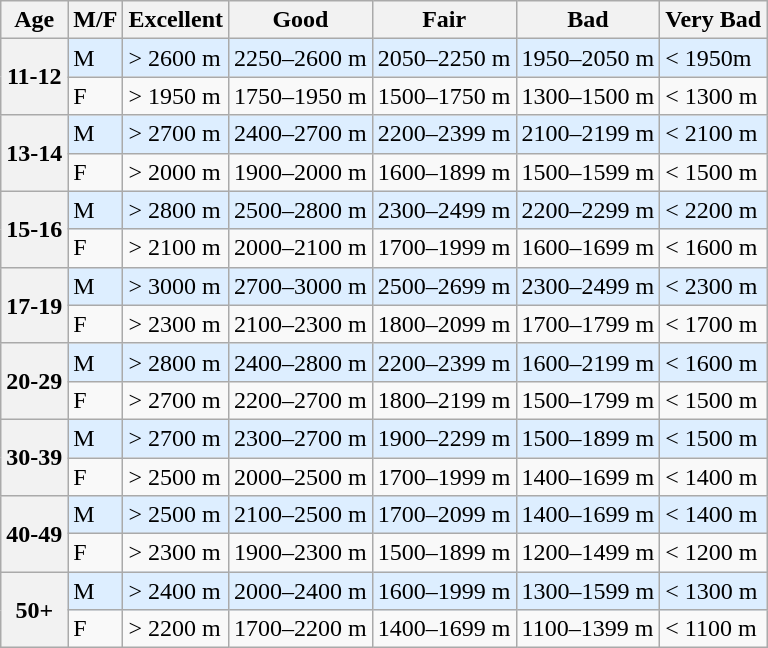<table class="wikitable">
<tr>
<th>Age</th>
<th>M/F</th>
<th>Excellent</th>
<th>Good</th>
<th>Fair</th>
<th>Bad</th>
<th>Very Bad</th>
</tr>
<tr>
<th rowspan="2">11-12</th>
<td style="background-color:#DEF">M</td>
<td style="background-color:#DEF">> 2600 m</td>
<td style="background-color:#DEF">2250–2600 m</td>
<td style="background-color:#DEF">2050–2250 m</td>
<td style="background-color:#DEF">1950–2050 m</td>
<td style="background-color:#DEF">< 1950m</td>
</tr>
<tr>
<td>F</td>
<td>> 1950 m</td>
<td>1750–1950 m</td>
<td>1500–1750 m</td>
<td>1300–1500 m</td>
<td>< 1300 m</td>
</tr>
<tr>
<th rowspan="2">13-14</th>
<td style="background-color:#DEF">M</td>
<td style="background-color:#DEF">> 2700 m</td>
<td style="background-color:#DEF">2400–2700 m</td>
<td style="background-color:#DEF">2200–2399 m</td>
<td style="background-color:#DEF">2100–2199 m</td>
<td style="background-color:#DEF">< 2100 m</td>
</tr>
<tr>
<td>F</td>
<td>> 2000 m</td>
<td>1900–2000 m</td>
<td>1600–1899 m</td>
<td>1500–1599 m</td>
<td>< 1500 m</td>
</tr>
<tr>
<th rowspan=2>15-16</th>
<td style="background-color:#DEF">M</td>
<td style="background-color:#DEF">> 2800 m</td>
<td style="background-color:#DEF">2500–2800 m</td>
<td style="background-color:#DEF">2300–2499 m</td>
<td style="background-color:#DEF">2200–2299 m</td>
<td style="background-color:#DEF">< 2200 m</td>
</tr>
<tr>
<td>F</td>
<td>> 2100 m</td>
<td>2000–2100 m</td>
<td>1700–1999 m</td>
<td>1600–1699 m</td>
<td>< 1600 m</td>
</tr>
<tr>
<th rowspan=2>17-19</th>
<td style="background-color:#DEF">M</td>
<td style="background-color:#DEF">> 3000 m</td>
<td style="background-color:#DEF">2700–3000 m</td>
<td style="background-color:#DEF">2500–2699 m</td>
<td style="background-color:#DEF">2300–2499 m</td>
<td style="background-color:#DEF">< 2300 m</td>
</tr>
<tr>
<td>F</td>
<td>> 2300 m</td>
<td>2100–2300 m</td>
<td>1800–2099 m</td>
<td>1700–1799 m</td>
<td>< 1700 m</td>
</tr>
<tr>
<th rowspan=2>20-29</th>
<td style="background-color:#DEF">M</td>
<td style="background-color:#DEF">> 2800 m</td>
<td style="background-color:#DEF">2400–2800 m</td>
<td style="background-color:#DEF">2200–2399 m</td>
<td style="background-color:#DEF">1600–2199 m</td>
<td style="background-color:#DEF">< 1600 m</td>
</tr>
<tr>
<td>F</td>
<td>> 2700 m</td>
<td>2200–2700 m</td>
<td>1800–2199 m</td>
<td>1500–1799 m</td>
<td>< 1500 m</td>
</tr>
<tr>
<th rowspan=2>30-39</th>
<td style="background-color:#DEF">M</td>
<td style="background-color:#DEF">> 2700 m</td>
<td style="background-color:#DEF">2300–2700 m</td>
<td style="background-color:#DEF">1900–2299 m</td>
<td style="background-color:#DEF">1500–1899 m</td>
<td style="background-color:#DEF">< 1500 m</td>
</tr>
<tr>
<td>F</td>
<td>> 2500 m</td>
<td>2000–2500 m</td>
<td>1700–1999 m</td>
<td>1400–1699 m</td>
<td>< 1400 m</td>
</tr>
<tr>
<th rowspan=2>40-49</th>
<td style="background-color:#DEF">M</td>
<td style="background-color:#DEF">> 2500 m</td>
<td style="background-color:#DEF">2100–2500 m</td>
<td style="background-color:#DEF">1700–2099 m</td>
<td style="background-color:#DEF">1400–1699 m</td>
<td style="background-color:#DEF">< 1400 m</td>
</tr>
<tr>
<td>F</td>
<td>> 2300 m</td>
<td>1900–2300 m</td>
<td>1500–1899 m</td>
<td>1200–1499 m</td>
<td>< 1200 m</td>
</tr>
<tr>
<th rowspan=2>50+</th>
<td style="background-color:#DEF">M</td>
<td style="background-color:#DEF">> 2400 m</td>
<td style="background-color:#DEF">2000–2400 m</td>
<td style="background-color:#DEF">1600–1999 m</td>
<td style="background-color:#DEF">1300–1599 m</td>
<td style="background-color:#DEF">< 1300 m</td>
</tr>
<tr>
<td>F</td>
<td>> 2200 m</td>
<td>1700–2200 m</td>
<td>1400–1699 m</td>
<td>1100–1399 m</td>
<td>< 1100 m</td>
</tr>
</table>
